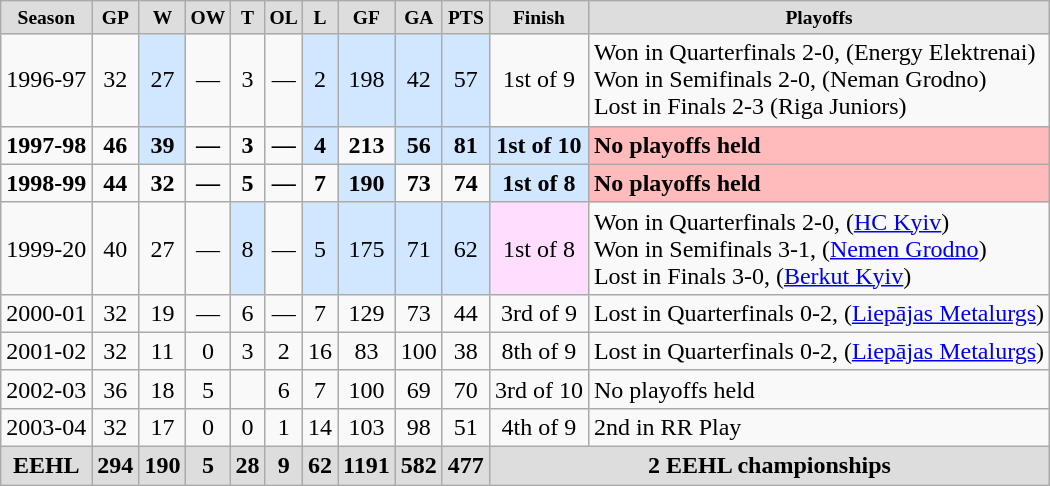<table class="wikitable">
<tr align="center" style="font-size: small; font-weight:bold; background-color:#dddddd; padding:5px;" |>
<td>Season</td>
<td>GP</td>
<td>W</td>
<td>OW</td>
<td>T</td>
<td>OL</td>
<td>L</td>
<td>GF</td>
<td>GA</td>
<td>PTS</td>
<td>Finish</td>
<td>Playoffs</td>
</tr>
<tr align="center">
<td>1996-97</td>
<td>32</td>
<td style="background: #d0e7ff;">27</td>
<td>—</td>
<td>3</td>
<td>—</td>
<td style="background: #d0e7ff;">2</td>
<td style="background: #d0e7ff;">198</td>
<td style="background: #d0e7ff;">42</td>
<td style="background: #d0e7ff;">57</td>
<td>1st of 9</td>
<td align="left">Won in Quarterfinals 2-0, (Energy Elektrenai)  <br> Won in Semifinals 2-0, (Neman Grodno) <br> Lost in Finals 2-3 (Riga Juniors)</td>
</tr>
<tr align="center" style="font-weight:bold">
<td>1997-98</td>
<td>46</td>
<td style="background: #d0e7ff;">39</td>
<td>—</td>
<td>3</td>
<td>—</td>
<td style="background: #d0e7ff;">4</td>
<td>213</td>
<td style="background: #d0e7ff;">56</td>
<td style="background: #d0e7ff;">81</td>
<td style="background: #d0e7ff;">1st of 10</td>
<td align="left" style="background: #ffbbbb;">No playoffs held</td>
</tr>
<tr align="center" style="font-weight:bold">
<td>1998-99</td>
<td>44</td>
<td>32</td>
<td>—</td>
<td>5</td>
<td>—</td>
<td>7</td>
<td style="background: #d0e7ff;">190</td>
<td>73</td>
<td>74</td>
<td style="background: #d0e7ff;">1st of 8</td>
<td align="left" style="background: #ffbbbb;">No playoffs held</td>
</tr>
<tr align="center">
<td>1999-20</td>
<td>40</td>
<td>27</td>
<td>—</td>
<td style="background: #d0e7ff;">8</td>
<td>—</td>
<td style="background: #d0e7ff;">5</td>
<td style="background: #d0e7ff;">175</td>
<td style="background: #d0e7ff;">71</td>
<td style="background: #d0e7ff;">62</td>
<td style="background: #FFDDFF;">1st of 8</td>
<td align="left">Won in Quarterfinals 2-0, (<a href='#'>HC Kyiv</a>) <br> Won in Semifinals 3-1, (<a href='#'>Nemen Grodno</a>) <br> Lost in Finals 3-0, (<a href='#'>Berkut Kyiv</a>)</td>
</tr>
<tr align="center">
<td>2000-01</td>
<td>32</td>
<td>19</td>
<td>—</td>
<td>6</td>
<td>—</td>
<td>7</td>
<td>129</td>
<td>73</td>
<td>44</td>
<td>3rd of 9</td>
<td align="left">Lost in Quarterfinals 0-2, (<a href='#'>Liepājas Metalurgs</a>)</td>
</tr>
<tr align="center">
<td>2001-02</td>
<td>32</td>
<td>11</td>
<td>0</td>
<td>3</td>
<td>2</td>
<td>16</td>
<td>83</td>
<td>100</td>
<td>38</td>
<td>8th of 9</td>
<td align="left">Lost in Quarterfinals 0-2, (<a href='#'>Liepājas Metalurgs</a>)</td>
</tr>
<tr align="center">
<td>2002-03</td>
<td>36</td>
<td>18</td>
<td>5</td>
<td></td>
<td>6</td>
<td>7</td>
<td>100</td>
<td>69</td>
<td>70</td>
<td>3rd of 10</td>
<td align="left">No playoffs held</td>
</tr>
<tr align="center">
<td>2003-04</td>
<td>32</td>
<td>17</td>
<td>0</td>
<td>0</td>
<td>1</td>
<td>14</td>
<td>103</td>
<td>98</td>
<td>51</td>
<td>4th of 9</td>
<td align="left">2nd in RR Play</td>
</tr>
<tr align="center" style="font-weight:bold; background-color:#dddddd;" |>
<td>EEHL</td>
<td>294</td>
<td>190</td>
<td>5</td>
<td>28</td>
<td>9</td>
<td>62</td>
<td>1191</td>
<td>582</td>
<td>477</td>
<td colspan="4">2 EEHL championships</td>
</tr>
</table>
